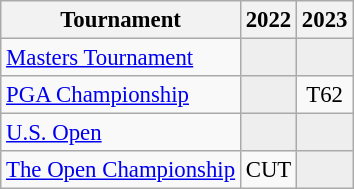<table class="wikitable" style="font-size:95%;text-align:center;">
<tr>
<th>Tournament</th>
<th>2022</th>
<th>2023</th>
</tr>
<tr>
<td align=left><a href='#'>Masters Tournament</a></td>
<td style="background:#eeeeee;"></td>
<td style="background:#eeeeee;"></td>
</tr>
<tr>
<td align=left><a href='#'>PGA Championship</a></td>
<td style="background:#eeeeee;"></td>
<td>T62</td>
</tr>
<tr>
<td align=left><a href='#'>U.S. Open</a></td>
<td style="background:#eeeeee;"></td>
<td style="background:#eeeeee;"></td>
</tr>
<tr>
<td align=left><a href='#'>The Open Championship</a></td>
<td>CUT</td>
<td style="background:#eeeeee;"></td>
</tr>
</table>
